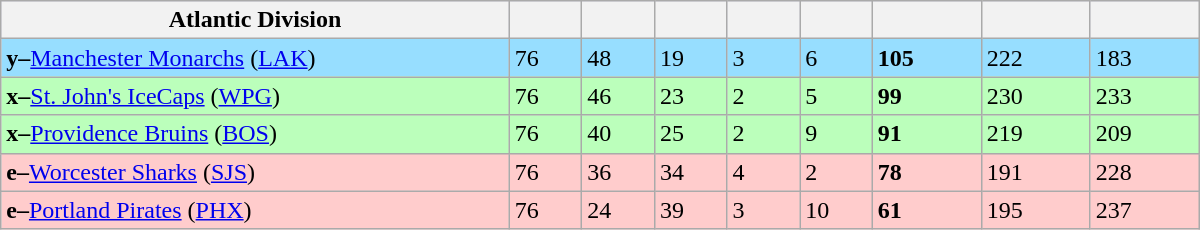<table class="wikitable" style="width:50em">
<tr style="background-color:#DDDDFF">
<th width="35%">Atlantic Division</th>
<th width="5%"></th>
<th width="5%"></th>
<th width="5%"></th>
<th width="5%"></th>
<th width="5%"></th>
<th width="7.5%"></th>
<th width="7.5%"></th>
<th width="7.5%"></th>
</tr>
<tr style="background-color:#97DEFF">
<td><strong>y–</strong><a href='#'>Manchester Monarchs</a> (<a href='#'>LAK</a>)</td>
<td>76</td>
<td>48</td>
<td>19</td>
<td>3</td>
<td>6</td>
<td><strong>105</strong></td>
<td>222</td>
<td>183</td>
</tr>
<tr style="background-color:#bbffbb">
<td><strong>x–</strong><a href='#'>St. John's IceCaps</a> (<a href='#'>WPG</a>)</td>
<td>76</td>
<td>46</td>
<td>23</td>
<td>2</td>
<td>5</td>
<td><strong>99</strong></td>
<td>230</td>
<td>233</td>
</tr>
<tr style="background-color:#bbffbb">
<td><strong>x–</strong><a href='#'>Providence Bruins</a> (<a href='#'>BOS</a>)</td>
<td>76</td>
<td>40</td>
<td>25</td>
<td>2</td>
<td>9</td>
<td><strong>91</strong></td>
<td>219</td>
<td>209</td>
</tr>
<tr style="background-color:#ffcccc">
<td><strong>e–</strong><a href='#'>Worcester Sharks</a> (<a href='#'>SJS</a>)</td>
<td>76</td>
<td>36</td>
<td>34</td>
<td>4</td>
<td>2</td>
<td><strong>78</strong></td>
<td>191</td>
<td>228</td>
</tr>
<tr style="background-color:#ffcccc">
<td><strong>e–</strong><a href='#'>Portland Pirates</a> (<a href='#'>PHX</a>)</td>
<td>76</td>
<td>24</td>
<td>39</td>
<td>3</td>
<td>10</td>
<td><strong>61</strong></td>
<td>195</td>
<td>237</td>
</tr>
</table>
